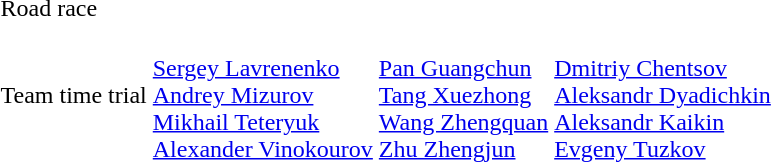<table>
<tr>
<td>Road race</td>
<td></td>
<td></td>
<td></td>
</tr>
<tr>
<td>Team time trial</td>
<td><br><a href='#'>Sergey Lavrenenko</a><br><a href='#'>Andrey Mizurov</a><br><a href='#'>Mikhail Teteryuk</a><br><a href='#'>Alexander Vinokourov</a></td>
<td><br><a href='#'>Pan Guangchun</a><br><a href='#'>Tang Xuezhong</a><br><a href='#'>Wang Zhengquan</a><br><a href='#'>Zhu Zhengjun</a></td>
<td><br><a href='#'>Dmitriy Chentsov</a><br><a href='#'>Aleksandr Dyadichkin</a><br><a href='#'>Aleksandr Kaikin</a><br><a href='#'>Evgeny Tuzkov</a></td>
</tr>
</table>
